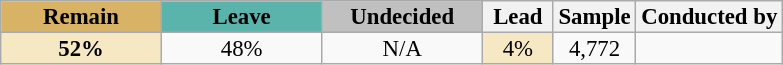<table class="wikitable sortable" style="text-align:center;font-size:95%;line-height:14px">
<tr>
<th data-sort- type="number" style="background:#d8b365; width:100px;">Remain</th>
<th data-sort- type="number" style="background:#5ab4ac; width:100px;">Leave</th>
<th data-sort- type="number" style="background:silver; width:100px;">Undecided</th>
<th data-sort-type="number" style="width:40px">Lead</th>
<th data-sort-type="number">Sample</th>
<th>Conducted by<br></th>
</tr>
<tr>
<td style="background: #f6e8c3;"><strong>52%</strong></td>
<td>48%</td>
<td>N/A</td>
<td style="background: #f6e8c3;">4%</td>
<td>4,772</td>
<td></td>
</tr>
</table>
